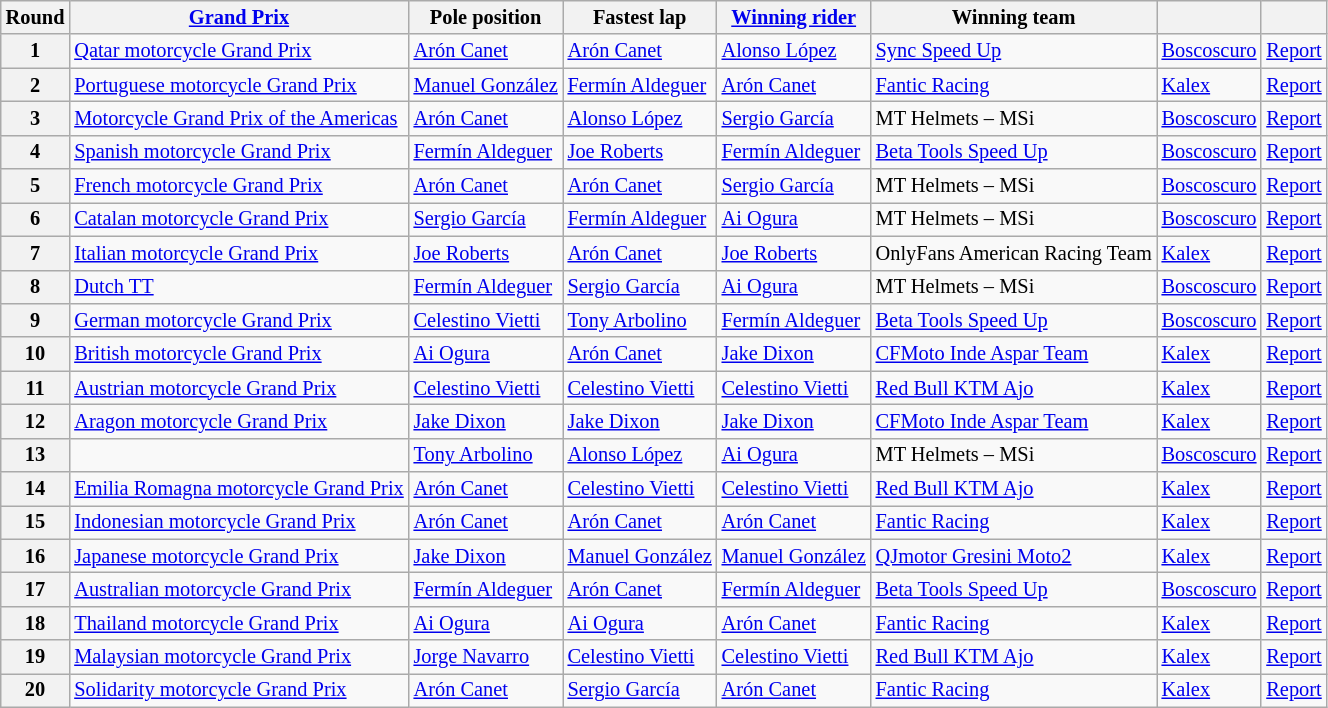<table class="wikitable sortable" style="font-size: 85%">
<tr>
<th>Round</th>
<th><a href='#'>Grand Prix</a></th>
<th>Pole position</th>
<th>Fastest lap</th>
<th><a href='#'>Winning rider</a></th>
<th>Winning team</th>
<th></th>
<th class="unsortable"></th>
</tr>
<tr>
<th>1</th>
<td> <a href='#'>Qatar motorcycle Grand Prix</a></td>
<td data-sort-value="can"> <a href='#'>Arón Canet</a></td>
<td data-sort-value="can"> <a href='#'>Arón Canet</a></td>
<td data-sort-value="lop"> <a href='#'>Alonso López</a></td>
<td data-sort-value="spe"> <a href='#'>Sync Speed Up</a></td>
<td data-sort-value="bos"> <a href='#'>Boscoscuro</a></td>
<td><a href='#'>Report</a></td>
</tr>
<tr>
<th>2</th>
<td> <a href='#'>Portuguese motorcycle Grand Prix</a></td>
<td data-sort-value="gon" nowrap> <a href='#'>Manuel González</a></td>
<td data-sort-value="ald"> <a href='#'>Fermín Aldeguer</a></td>
<td data-sort-value="can"> <a href='#'>Arón Canet</a></td>
<td data-sort-value="fan"> <a href='#'>Fantic Racing</a></td>
<td data-sort-value="kal"> <a href='#'>Kalex</a></td>
<td><a href='#'>Report</a></td>
</tr>
<tr>
<th>3</th>
<td> <a href='#'>Motorcycle Grand Prix of the Americas</a></td>
<td data-sort-value="can"> <a href='#'>Arón Canet</a></td>
<td data-sort-value="lop"> <a href='#'>Alonso López</a></td>
<td data-sort-value="gar"> <a href='#'>Sergio García</a></td>
<td data-sort-value="mt"> MT Helmets – MSi</td>
<td data-sort-value="bos"> <a href='#'>Boscoscuro</a></td>
<td><a href='#'>Report</a></td>
</tr>
<tr>
<th>4</th>
<td> <a href='#'>Spanish motorcycle Grand Prix</a></td>
<td data-sort-value="ald"> <a href='#'>Fermín Aldeguer</a></td>
<td data-sort-value="rob"> <a href='#'>Joe Roberts</a></td>
<td data-sort-value="ald"> <a href='#'>Fermín Aldeguer</a></td>
<td data-sort-value="spe"> <a href='#'>Beta Tools Speed Up</a></td>
<td data-sort-value="bos"> <a href='#'>Boscoscuro</a></td>
<td><a href='#'>Report</a></td>
</tr>
<tr>
<th>5</th>
<td> <a href='#'>French motorcycle Grand Prix</a></td>
<td data-sort-value="can"> <a href='#'>Arón Canet</a></td>
<td data-sort-value="can"> <a href='#'>Arón Canet</a></td>
<td data-sort-value="gar"> <a href='#'>Sergio García</a></td>
<td data-sort-value="mt"> MT Helmets – MSi</td>
<td data-sort-value="bos"> <a href='#'>Boscoscuro</a></td>
<td><a href='#'>Report</a></td>
</tr>
<tr>
<th>6</th>
<td> <a href='#'>Catalan motorcycle Grand Prix</a></td>
<td data-sort-value="gar"> <a href='#'>Sergio García</a></td>
<td data-sort-value="ald"> <a href='#'>Fermín Aldeguer</a></td>
<td data-sort-value="ogu"> <a href='#'>Ai Ogura</a></td>
<td data-sort-value="mt"> MT Helmets – MSi</td>
<td data-sort-value="bos"> <a href='#'>Boscoscuro</a></td>
<td><a href='#'>Report</a></td>
</tr>
<tr>
<th>7</th>
<td> <a href='#'>Italian motorcycle Grand Prix</a></td>
<td data-sort-value="rob"> <a href='#'>Joe Roberts</a></td>
<td data-sort-value="can"> <a href='#'>Arón Canet</a></td>
<td data-sort-value="rob"> <a href='#'>Joe Roberts</a></td>
<td data-sort-value="onl" nowrap> OnlyFans American Racing Team</td>
<td data-sort-value="kal"> <a href='#'>Kalex</a></td>
<td><a href='#'>Report</a></td>
</tr>
<tr>
<th>8</th>
<td> <a href='#'>Dutch TT</a></td>
<td data-sort-value="ald"> <a href='#'>Fermín Aldeguer</a></td>
<td data-sort-value="gar"> <a href='#'>Sergio García</a></td>
<td data-sort-value="ogu"> <a href='#'>Ai Ogura</a></td>
<td data-sort-value="mt"> MT Helmets – MSi</td>
<td data-sort-value="bos"> <a href='#'>Boscoscuro</a></td>
<td><a href='#'>Report</a></td>
</tr>
<tr>
<th>9</th>
<td> <a href='#'>German motorcycle Grand Prix</a></td>
<td data-sort-value="vie"> <a href='#'>Celestino Vietti</a></td>
<td data-sort-value="arb"> <a href='#'>Tony Arbolino</a></td>
<td data-sort-value="ald"> <a href='#'>Fermín Aldeguer</a></td>
<td data-sort-value="spe"> <a href='#'>Beta Tools Speed Up</a></td>
<td data-sort-value="bos"> <a href='#'>Boscoscuro</a></td>
<td><a href='#'>Report</a></td>
</tr>
<tr>
<th>10</th>
<td> <a href='#'>British motorcycle Grand Prix</a></td>
<td data-sort-value="ogu"> <a href='#'>Ai Ogura</a></td>
<td data-sort-value="can"> <a href='#'>Arón Canet</a></td>
<td data-sort-value="dix"> <a href='#'>Jake Dixon</a></td>
<td data-sort-value="cfm"> <a href='#'>CFMoto Inde Aspar Team</a></td>
<td data-sort-value="kal"> <a href='#'>Kalex</a></td>
<td><a href='#'>Report</a></td>
</tr>
<tr>
<th>11</th>
<td> <a href='#'>Austrian motorcycle Grand Prix</a></td>
<td data-sort-value="vie"> <a href='#'>Celestino Vietti</a></td>
<td data-sort-value="vie"> <a href='#'>Celestino Vietti</a></td>
<td data-sort-value="vie"> <a href='#'>Celestino Vietti</a></td>
<td data-sort-value="red"> <a href='#'>Red Bull KTM Ajo</a></td>
<td data-sort-value="kal"> <a href='#'>Kalex</a></td>
<td><a href='#'>Report</a></td>
</tr>
<tr>
<th>12</th>
<td> <a href='#'>Aragon motorcycle Grand Prix</a></td>
<td data-sort-value="dix"> <a href='#'>Jake Dixon</a></td>
<td data-sort-value="dix"> <a href='#'>Jake Dixon</a></td>
<td data-sort-value="dix"> <a href='#'>Jake Dixon</a></td>
<td data-sort-value="cfm"> <a href='#'>CFMoto Inde Aspar Team</a></td>
<td data-sort-value="kal"> <a href='#'>Kalex</a></td>
<td><a href='#'>Report</a></td>
</tr>
<tr>
<th>13</th>
<td></td>
<td data-sort-value="arb"> <a href='#'>Tony Arbolino</a></td>
<td data-sort-value="lop"> <a href='#'>Alonso López</a></td>
<td data-sort-value="ogu"> <a href='#'>Ai Ogura</a></td>
<td data-sort-value="mt"> MT Helmets – MSi</td>
<td data-sort-value="bos"> <a href='#'>Boscoscuro</a></td>
<td><a href='#'>Report</a></td>
</tr>
<tr>
<th>14</th>
<td> <a href='#'>Emilia Romagna motorcycle Grand Prix</a></td>
<td data-sort-value="can"> <a href='#'>Arón Canet</a></td>
<td data-sort-value="vie"> <a href='#'>Celestino Vietti</a></td>
<td data-sort-value="vie"> <a href='#'>Celestino Vietti</a></td>
<td data-sort-value="red"> <a href='#'>Red Bull KTM Ajo</a></td>
<td data-sort-value="kal"> <a href='#'>Kalex</a></td>
<td><a href='#'>Report</a></td>
</tr>
<tr>
<th>15</th>
<td> <a href='#'>Indonesian motorcycle Grand Prix</a></td>
<td data-sort-value="can"> <a href='#'>Arón Canet</a></td>
<td data-sort-value="can"> <a href='#'>Arón Canet</a></td>
<td data-sort-value="can"> <a href='#'>Arón Canet</a></td>
<td data-sort-value="fan"> <a href='#'>Fantic Racing</a></td>
<td data-sort-value="kal"> <a href='#'>Kalex</a></td>
<td><a href='#'>Report</a></td>
</tr>
<tr>
<th>16</th>
<td> <a href='#'>Japanese motorcycle Grand Prix</a></td>
<td data-sort-value="dix"> <a href='#'>Jake Dixon</a></td>
<td data-sort-value="gon" nowrap> <a href='#'>Manuel González</a></td>
<td data-sort-value="gon" nowrap> <a href='#'>Manuel González</a></td>
<td data-sort-value="qjm"> <a href='#'>QJmotor Gresini Moto2</a></td>
<td data-sort-value="kal"> <a href='#'>Kalex</a></td>
<td><a href='#'>Report</a></td>
</tr>
<tr>
<th>17</th>
<td> <a href='#'>Australian motorcycle Grand Prix</a></td>
<td data-sort-value="ald"> <a href='#'>Fermín Aldeguer</a></td>
<td data-sort-value="can"> <a href='#'>Arón Canet</a></td>
<td data-sort-value="ald"> <a href='#'>Fermín Aldeguer</a></td>
<td data-sort-value="spe"> <a href='#'>Beta Tools Speed Up</a></td>
<td data-sort-value="bos"> <a href='#'>Boscoscuro</a></td>
<td><a href='#'>Report</a></td>
</tr>
<tr>
<th>18</th>
<td> <a href='#'>Thailand motorcycle Grand Prix</a></td>
<td data-sort-value="ogu"> <a href='#'>Ai Ogura</a></td>
<td data-sort-value="ogu"> <a href='#'>Ai Ogura</a></td>
<td data-sort-value="can"> <a href='#'>Arón Canet</a></td>
<td data-sort-value="fan"> <a href='#'>Fantic Racing</a></td>
<td data-sort-value="kal"> <a href='#'>Kalex</a></td>
<td><a href='#'>Report</a></td>
</tr>
<tr>
<th>19</th>
<td> <a href='#'>Malaysian motorcycle Grand Prix</a></td>
<td data-sort-value="nav"> <a href='#'>Jorge Navarro</a></td>
<td data-sort-value="vie"> <a href='#'>Celestino Vietti</a></td>
<td data-sort-value="vie"> <a href='#'>Celestino Vietti</a></td>
<td data-sort-value="red"> <a href='#'>Red Bull KTM Ajo</a></td>
<td data-sort-value="kal"> <a href='#'>Kalex</a></td>
<td><a href='#'>Report</a></td>
</tr>
<tr>
<th>20</th>
<td> <a href='#'>Solidarity motorcycle Grand Prix</a></td>
<td data-sort-value="can"> <a href='#'>Arón Canet</a></td>
<td data-sort-value="gar"> <a href='#'>Sergio García</a></td>
<td data-sort-value="can"> <a href='#'>Arón Canet</a></td>
<td data-sort-value="fan"> <a href='#'>Fantic Racing</a></td>
<td data-sort-value="kal"> <a href='#'>Kalex</a></td>
<td><a href='#'>Report</a></td>
</tr>
</table>
